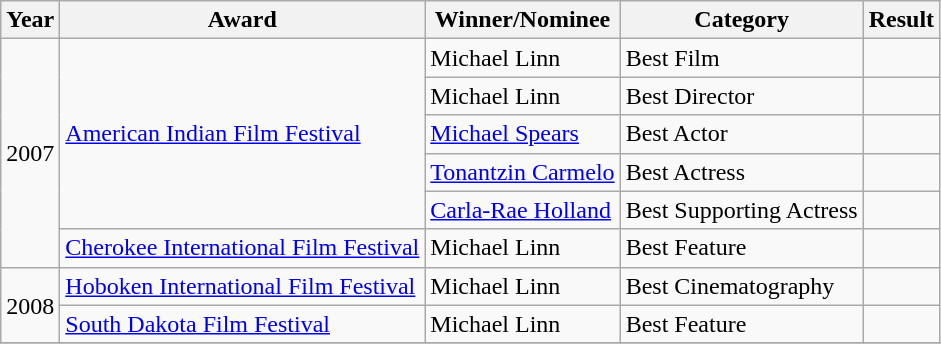<table class="wikitable">
<tr>
<th>Year</th>
<th>Award</th>
<th>Winner/Nominee</th>
<th>Category</th>
<th>Result</th>
</tr>
<tr>
<td rowspan="6">2007</td>
<td rowspan="5"><a href='#'>American Indian Film Festival</a></td>
<td>Michael Linn</td>
<td>Best Film</td>
<td></td>
</tr>
<tr>
<td>Michael Linn</td>
<td>Best Director</td>
<td></td>
</tr>
<tr>
<td><a href='#'>Michael Spears</a></td>
<td>Best Actor</td>
<td></td>
</tr>
<tr>
<td><a href='#'>Tonantzin Carmelo</a></td>
<td>Best Actress</td>
<td></td>
</tr>
<tr>
<td><a href='#'>Carla-Rae Holland</a></td>
<td>Best Supporting Actress</td>
<td></td>
</tr>
<tr>
<td><a href='#'>Cherokee International Film Festival</a></td>
<td>Michael Linn</td>
<td>Best Feature</td>
<td></td>
</tr>
<tr>
<td rowspan="2">2008</td>
<td><a href='#'>Hoboken International Film Festival</a></td>
<td>Michael Linn</td>
<td>Best Cinematography</td>
<td></td>
</tr>
<tr>
<td><a href='#'>South Dakota Film Festival</a></td>
<td>Michael Linn</td>
<td>Best Feature</td>
<td></td>
</tr>
<tr>
</tr>
</table>
